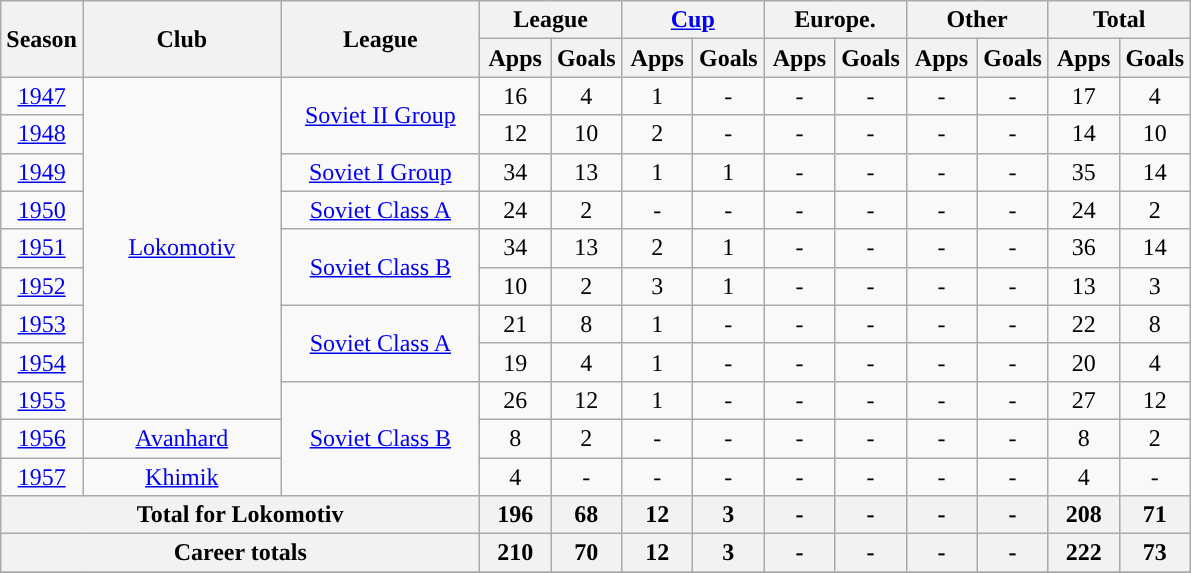<table class="wikitable" style="font-size:100%; text-align: center;">
<tr>
<th rowspan="2">Season</th>
<th rowspan="2" width="125">Club</th>
<th rowspan="2" width="125">League</th>
<th colspan="2">League</th>
<th colspan="2"><a href='#'>Cup</a></th>
<th colspan="2”">Europe.</th>
<th colspan="2">Other</th>
<th colspan="2">Total</th>
</tr>
<tr>
<th width="40">Apps</th>
<th width="40">Goals</th>
<th width="40">Apps</th>
<th width="40">Goals</th>
<th width="40">Apps</th>
<th width="40">Goals</th>
<th width="40">Apps</th>
<th width="40">Goals</th>
<th width="40">Apps</th>
<th width="40">Goals</th>
</tr>
<tr>
<td><a href='#'>1947</a></td>
<td rowspan=9><a href='#'>Lokomotiv</a></td>
<td rowspan=2><a href='#'>Soviet II Group</a></td>
<td>16</td>
<td>4</td>
<td>1</td>
<td>-</td>
<td>-</td>
<td>-</td>
<td>-</td>
<td>-</td>
<td>17</td>
<td>4</td>
</tr>
<tr>
<td><a href='#'>1948</a></td>
<td>12</td>
<td>10</td>
<td>2</td>
<td>-</td>
<td>-</td>
<td>-</td>
<td>-</td>
<td>-</td>
<td>14</td>
<td>10</td>
</tr>
<tr>
<td><a href='#'>1949</a></td>
<td><a href='#'>Soviet I Group</a></td>
<td>34</td>
<td>13</td>
<td>1</td>
<td>1</td>
<td>-</td>
<td>-</td>
<td>-</td>
<td>-</td>
<td>35</td>
<td>14</td>
</tr>
<tr>
<td><a href='#'>1950</a></td>
<td><a href='#'>Soviet Class A</a></td>
<td>24</td>
<td>2</td>
<td>-</td>
<td>-</td>
<td>-</td>
<td>-</td>
<td>-</td>
<td>-</td>
<td>24</td>
<td>2</td>
</tr>
<tr>
<td><a href='#'>1951</a></td>
<td rowspan=2><a href='#'>Soviet Class B</a></td>
<td>34</td>
<td>13</td>
<td>2</td>
<td>1</td>
<td>-</td>
<td>-</td>
<td>-</td>
<td>-</td>
<td>36</td>
<td>14</td>
</tr>
<tr>
<td><a href='#'>1952</a></td>
<td>10</td>
<td>2</td>
<td>3</td>
<td>1</td>
<td>-</td>
<td>-</td>
<td>-</td>
<td>-</td>
<td>13</td>
<td>3</td>
</tr>
<tr>
<td><a href='#'>1953</a></td>
<td rowspan=2><a href='#'>Soviet Class A</a></td>
<td>21</td>
<td>8</td>
<td>1</td>
<td>-</td>
<td>-</td>
<td>-</td>
<td>-</td>
<td>-</td>
<td>22</td>
<td>8</td>
</tr>
<tr>
<td><a href='#'>1954</a></td>
<td>19</td>
<td>4</td>
<td>1</td>
<td>-</td>
<td>-</td>
<td>-</td>
<td>-</td>
<td>-</td>
<td>20</td>
<td>4</td>
</tr>
<tr>
<td><a href='#'>1955</a></td>
<td rowspan=3><a href='#'>Soviet Class B</a></td>
<td>26</td>
<td>12</td>
<td>1</td>
<td>-</td>
<td>-</td>
<td>-</td>
<td>-</td>
<td>-</td>
<td>27</td>
<td>12</td>
</tr>
<tr>
<td><a href='#'>1956</a></td>
<td><a href='#'>Avanhard</a></td>
<td>8</td>
<td>2</td>
<td>-</td>
<td>-</td>
<td>-</td>
<td>-</td>
<td>-</td>
<td>-</td>
<td>8</td>
<td>2</td>
</tr>
<tr>
<td><a href='#'>1957</a></td>
<td><a href='#'>Khimik</a></td>
<td>4</td>
<td>-</td>
<td>-</td>
<td>-</td>
<td>-</td>
<td>-</td>
<td>-</td>
<td>-</td>
<td>4</td>
<td>-</td>
</tr>
<tr>
<th colspan="3"><strong>Total for Lokomotiv</strong></th>
<th>196</th>
<th>68</th>
<th>12</th>
<th>3</th>
<th>-</th>
<th>-</th>
<th>-</th>
<th>-</th>
<th>208</th>
<th>71</th>
</tr>
<tr>
<th colspan="3">Career totals</th>
<th>210</th>
<th>70</th>
<th>12</th>
<th>3</th>
<th>-</th>
<th>-</th>
<th>-</th>
<th>-</th>
<th>222</th>
<th>73</th>
</tr>
<tr>
</tr>
</table>
